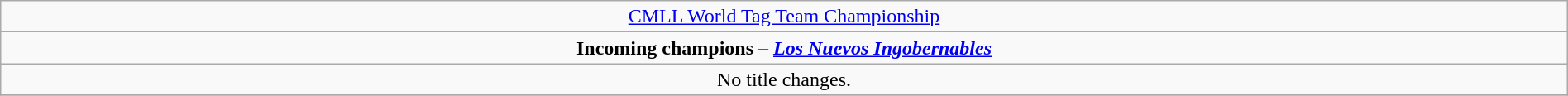<table class="wikitable" style="text-align:center; width:100%;">
<tr>
<td colspan="5" style="text-align: center;"><a href='#'>CMLL World Tag Team Championship</a></td>
</tr>
<tr>
<td colspan="5" style="text-align: center;"><strong>Incoming champions – <em><a href='#'>Los Nuevos Ingobernables</a></em> </strong></td>
</tr>
<tr>
<td>No title changes.</td>
</tr>
<tr>
</tr>
</table>
